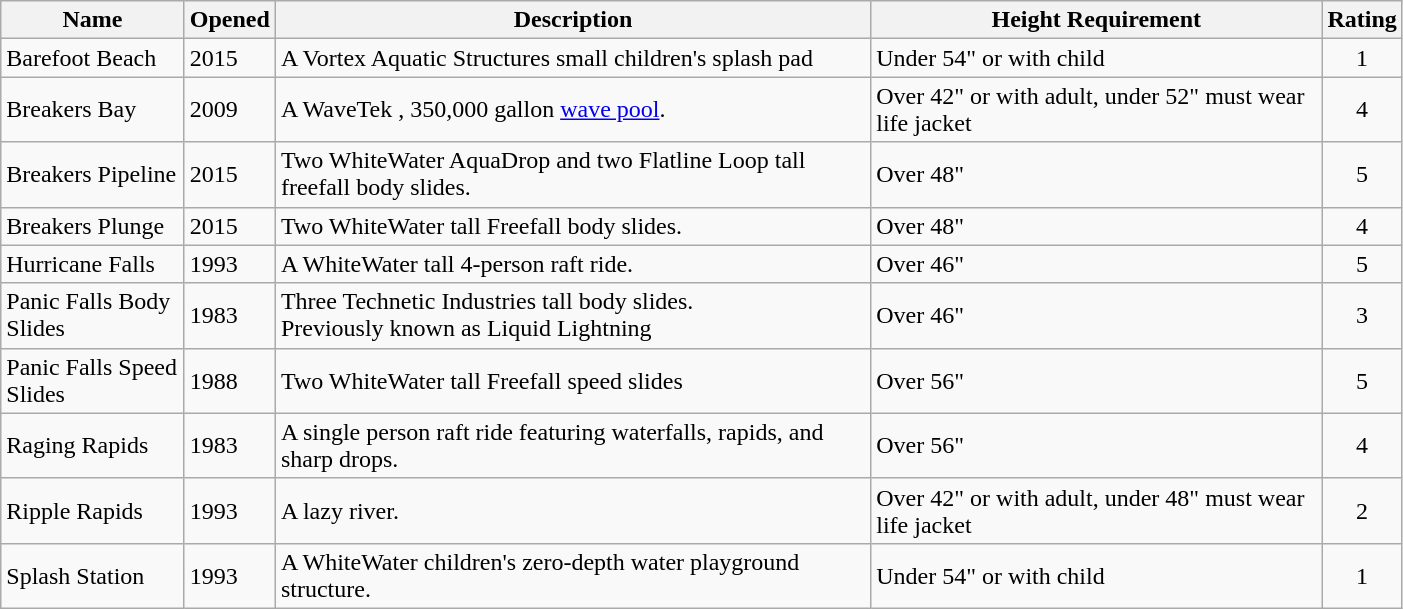<table class="wikitable sortable" style="width: 74%">
<tr>
<th scope="col" width="115">Name</th>
<th>Opened</th>
<th>Description</th>
<th>Height Requirement</th>
<th>Rating</th>
</tr>
<tr>
<td>Barefoot Beach</td>
<td>2015</td>
<td>A Vortex Aquatic Structures small children's splash pad</td>
<td>Under 54" or with child</td>
<td align="center">1</td>
</tr>
<tr>
<td>Breakers Bay</td>
<td>2009</td>
<td>A WaveTek , 350,000 gallon <a href='#'>wave pool</a>.</td>
<td>Over 42" or with adult, under 52" must wear life jacket</td>
<td align="center">4</td>
</tr>
<tr>
<td>Breakers Pipeline</td>
<td>2015</td>
<td>Two WhiteWater AquaDrop and two Flatline Loop  tall freefall body slides.</td>
<td>Over 48"</td>
<td align="center">5</td>
</tr>
<tr>
<td>Breakers Plunge</td>
<td>2015</td>
<td>Two WhiteWater  tall Freefall body slides.</td>
<td>Over 48"</td>
<td align="center">4</td>
</tr>
<tr>
<td>Hurricane Falls</td>
<td>1993</td>
<td>A WhiteWater  tall 4-person raft ride.</td>
<td>Over 46"</td>
<td align="center">5</td>
</tr>
<tr>
<td>Panic Falls Body Slides</td>
<td>1983</td>
<td>Three Technetic Industries  tall body slides.<br>Previously known as Liquid Lightning</td>
<td>Over 46"</td>
<td align="center">3</td>
</tr>
<tr>
<td>Panic Falls Speed Slides</td>
<td>1988</td>
<td>Two WhiteWater  tall Freefall speed slides</td>
<td>Over 56"</td>
<td align="center">5</td>
</tr>
<tr>
<td>Raging Rapids</td>
<td>1983</td>
<td>A single person raft ride featuring waterfalls, rapids, and sharp drops.</td>
<td>Over 56"</td>
<td align="center">4</td>
</tr>
<tr>
<td>Ripple Rapids</td>
<td>1993</td>
<td>A  lazy river.</td>
<td>Over 42" or with adult, under 48" must wear life jacket</td>
<td align="center">2</td>
</tr>
<tr>
<td>Splash Station</td>
<td>1993</td>
<td>A WhiteWater children's zero-depth water playground structure.</td>
<td>Under 54" or with child</td>
<td align="center">1</td>
</tr>
</table>
